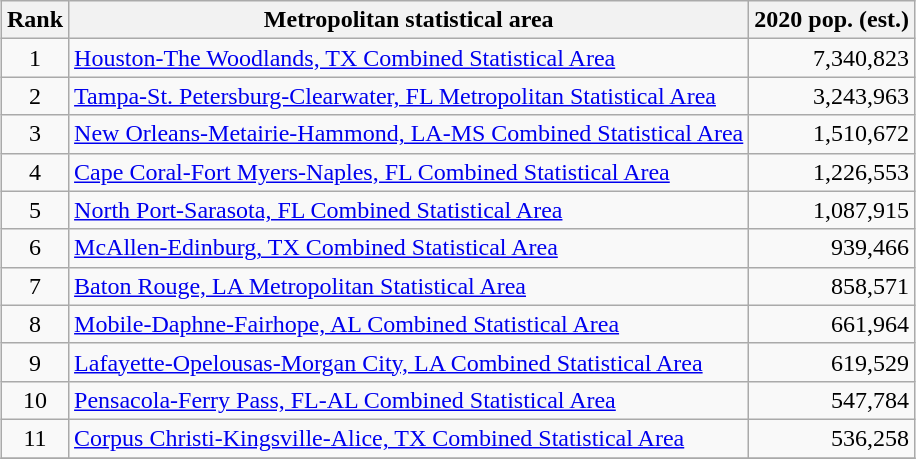<table class="wikitable sortable" style="margin:1em auto;">
<tr>
<th>Rank</th>
<th>Metropolitan statistical area</th>
<th>2020 pop. (est.)</th>
</tr>
<tr>
<td align=center>1</td>
<td><a href='#'>Houston-The Woodlands, TX Combined Statistical Area</a></td>
<td align=right>7,340,823</td>
</tr>
<tr>
<td align=center>2</td>
<td><a href='#'>Tampa-St. Petersburg-Clearwater, FL Metropolitan Statistical Area</a></td>
<td align=right>3,243,963</td>
</tr>
<tr>
<td align=center>3</td>
<td><a href='#'>New Orleans-Metairie-Hammond, LA-MS Combined Statistical Area</a></td>
<td align=right>1,510,672</td>
</tr>
<tr>
<td align=center>4</td>
<td><a href='#'>Cape Coral-Fort Myers-Naples, FL Combined Statistical Area</a></td>
<td align=right>1,226,553</td>
</tr>
<tr>
<td align=center>5</td>
<td><a href='#'>North Port-Sarasota, FL Combined Statistical Area</a></td>
<td align=right>1,087,915</td>
</tr>
<tr>
<td align=center>6</td>
<td><a href='#'>McAllen-Edinburg, TX Combined Statistical Area</a></td>
<td align=right>939,466</td>
</tr>
<tr>
<td align=center>7</td>
<td><a href='#'>Baton Rouge, LA Metropolitan Statistical Area</a></td>
<td align=right>858,571</td>
</tr>
<tr>
<td align=center>8</td>
<td><a href='#'>Mobile-Daphne-Fairhope, AL Combined Statistical Area</a></td>
<td align=right>661,964</td>
</tr>
<tr>
<td align=center>9</td>
<td><a href='#'>Lafayette-Opelousas-Morgan City, LA Combined Statistical Area</a></td>
<td align=right>619,529</td>
</tr>
<tr>
<td align=center>10</td>
<td><a href='#'>Pensacola-Ferry Pass, FL-AL Combined Statistical Area</a></td>
<td align=right>547,784</td>
</tr>
<tr>
<td align=center>11</td>
<td><a href='#'>Corpus Christi-Kingsville-Alice, TX Combined Statistical Area</a></td>
<td align=right>536,258</td>
</tr>
<tr>
</tr>
</table>
